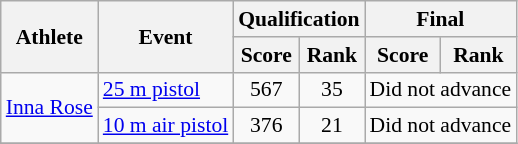<table class="wikitable" style="font-size:90%">
<tr>
<th rowspan="2">Athlete</th>
<th rowspan="2">Event</th>
<th colspan="2">Qualification</th>
<th colspan="2">Final</th>
</tr>
<tr>
<th>Score</th>
<th>Rank</th>
<th>Score</th>
<th>Rank</th>
</tr>
<tr>
<td rowspan=2><a href='#'>Inna Rose</a></td>
<td><a href='#'>25 m pistol</a></td>
<td align="center">567</td>
<td align="center">35</td>
<td colspan="2"  align="center">Did not advance</td>
</tr>
<tr>
<td><a href='#'>10 m air pistol</a></td>
<td align="center">376</td>
<td align="center">21</td>
<td colspan="2"  align="center">Did not advance</td>
</tr>
<tr>
</tr>
</table>
